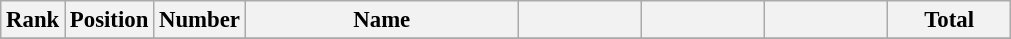<table class="wikitable" style="font-size: 95%; text-align: center;">
<tr>
<th width=30>Rank</th>
<th width=30>Position</th>
<th width=30>Number</th>
<th width=175>Name</th>
<th width=75></th>
<th width=75></th>
<th width=75></th>
<th width=75><strong>Total</strong></th>
</tr>
<tr>
</tr>
</table>
